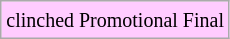<table class="wikitable">
<tr>
<td style="background:#fcf;"><small>clinched Promotional Final</small></td>
</tr>
</table>
